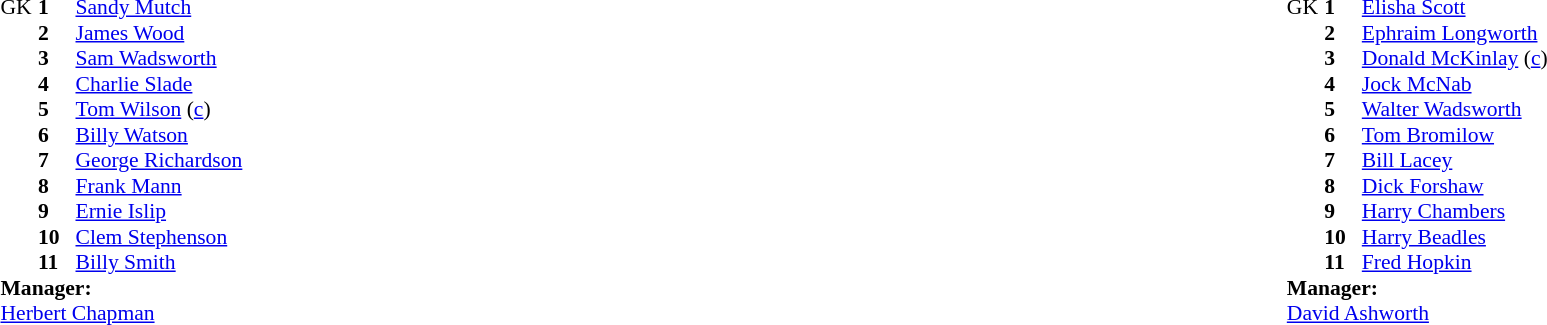<table width="100%">
<tr>
<td valign="top" width="50%"><br><table style="font-size: 90%" cellspacing="0" cellpadding="0">
<tr>
<td colspan="3"></td>
</tr>
<tr>
<th width="25"></th>
<th width="25"></th>
</tr>
<tr>
<td>GK</td>
<td><strong>1</strong></td>
<td> <a href='#'>Sandy Mutch</a></td>
</tr>
<tr>
<td></td>
<td><strong>2</strong></td>
<td> <a href='#'>James Wood</a></td>
</tr>
<tr>
<td></td>
<td><strong>3</strong></td>
<td> <a href='#'>Sam Wadsworth</a></td>
</tr>
<tr>
<td></td>
<td><strong>4</strong></td>
<td> <a href='#'>Charlie Slade</a></td>
</tr>
<tr>
<td></td>
<td><strong>5</strong></td>
<td> <a href='#'>Tom Wilson</a> (<a href='#'>c</a>)</td>
</tr>
<tr>
<td></td>
<td><strong>6</strong></td>
<td> <a href='#'>Billy Watson</a></td>
</tr>
<tr>
<td></td>
<td><strong>7</strong></td>
<td> <a href='#'>George Richardson</a></td>
</tr>
<tr>
<td></td>
<td><strong>8</strong></td>
<td> <a href='#'>Frank Mann</a></td>
</tr>
<tr>
<td></td>
<td><strong>9</strong></td>
<td> <a href='#'>Ernie Islip</a></td>
</tr>
<tr>
<td></td>
<td><strong>10</strong></td>
<td> <a href='#'>Clem Stephenson</a></td>
</tr>
<tr>
<td></td>
<td><strong>11</strong></td>
<td> <a href='#'>Billy Smith</a></td>
</tr>
<tr>
<td colspan=3><strong>Manager:</strong></td>
</tr>
<tr>
<td colspan="3"> <a href='#'>Herbert Chapman</a></td>
</tr>
</table>
</td>
<td valign="top" width="50%"><br><table style="font-size: 90%" cellspacing="0" cellpadding="0" align=center>
<tr>
<td colspan="3"></td>
</tr>
<tr>
<th width="25"></th>
<th width="25"></th>
</tr>
<tr>
<td>GK</td>
<td><strong>1</strong></td>
<td> <a href='#'>Elisha Scott</a></td>
</tr>
<tr>
<td></td>
<td><strong>2</strong></td>
<td> <a href='#'>Ephraim Longworth</a></td>
</tr>
<tr>
<td></td>
<td><strong>3</strong></td>
<td> <a href='#'>Donald McKinlay</a> (<a href='#'>c</a>)</td>
</tr>
<tr>
<td></td>
<td><strong>4</strong></td>
<td> <a href='#'>Jock McNab</a></td>
</tr>
<tr>
<td></td>
<td><strong>5</strong></td>
<td> <a href='#'>Walter Wadsworth</a></td>
</tr>
<tr>
<td></td>
<td><strong>6</strong></td>
<td> <a href='#'>Tom Bromilow</a></td>
</tr>
<tr>
<td></td>
<td><strong>7</strong></td>
<td> <a href='#'>Bill Lacey</a></td>
</tr>
<tr>
<td></td>
<td><strong>8</strong></td>
<td> <a href='#'>Dick Forshaw</a></td>
</tr>
<tr>
<td></td>
<td><strong>9</strong></td>
<td> <a href='#'>Harry Chambers</a></td>
</tr>
<tr>
<td></td>
<td><strong>10</strong></td>
<td> <a href='#'>Harry Beadles</a></td>
</tr>
<tr>
<td></td>
<td><strong>11</strong></td>
<td> <a href='#'>Fred Hopkin</a></td>
</tr>
<tr>
<td colspan=4><strong>Manager:</strong></td>
</tr>
<tr>
<td colspan="3"> <a href='#'>David Ashworth</a></td>
</tr>
</table>
</td>
</tr>
</table>
